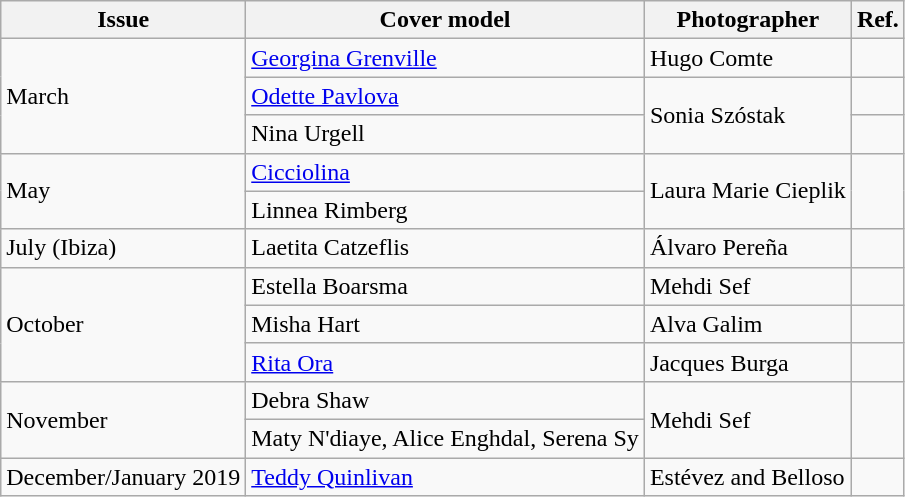<table class="wikitable">
<tr>
<th>Issue</th>
<th>Cover model</th>
<th>Photographer</th>
<th>Ref.</th>
</tr>
<tr>
<td rowspan="3">March</td>
<td><a href='#'>Georgina Grenville</a></td>
<td>Hugo Comte</td>
<td></td>
</tr>
<tr>
<td><a href='#'>Odette Pavlova</a></td>
<td rowspan="2">Sonia Szóstak</td>
<td></td>
</tr>
<tr>
<td>Nina Urgell</td>
<td></td>
</tr>
<tr>
<td rowspan="2">May</td>
<td><a href='#'>Cicciolina</a></td>
<td rowspan="2">Laura Marie Cieplik</td>
<td rowspan="2"></td>
</tr>
<tr>
<td>Linnea Rimberg</td>
</tr>
<tr>
<td>July (Ibiza)</td>
<td>Laetita Catzeflis</td>
<td>Álvaro Pereña</td>
<td></td>
</tr>
<tr>
<td rowspan="3">October</td>
<td>Estella Boarsma</td>
<td>Mehdi Sef</td>
<td></td>
</tr>
<tr>
<td>Misha Hart</td>
<td>Alva Galim</td>
<td></td>
</tr>
<tr>
<td><a href='#'>Rita Ora</a></td>
<td>Jacques Burga</td>
<td></td>
</tr>
<tr>
<td rowspan="2">November</td>
<td>Debra Shaw</td>
<td rowspan="2">Mehdi Sef</td>
<td rowspan="2"></td>
</tr>
<tr>
<td>Maty N'diaye, Alice Enghdal, Serena Sy</td>
</tr>
<tr>
<td>December/January 2019</td>
<td><a href='#'>Teddy Quinlivan</a></td>
<td>Estévez and Belloso</td>
<td></td>
</tr>
</table>
